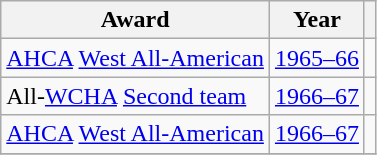<table class="wikitable">
<tr>
<th>Award</th>
<th>Year</th>
<th></th>
</tr>
<tr>
<td><a href='#'>AHCA</a> <a href='#'>West All-American</a></td>
<td><a href='#'>1965–66</a></td>
<td></td>
</tr>
<tr>
<td>All-<a href='#'>WCHA</a> <a href='#'>Second team</a></td>
<td><a href='#'>1966–67</a></td>
<td></td>
</tr>
<tr>
<td><a href='#'>AHCA</a> <a href='#'>West All-American</a></td>
<td><a href='#'>1966–67</a></td>
<td></td>
</tr>
<tr>
</tr>
</table>
